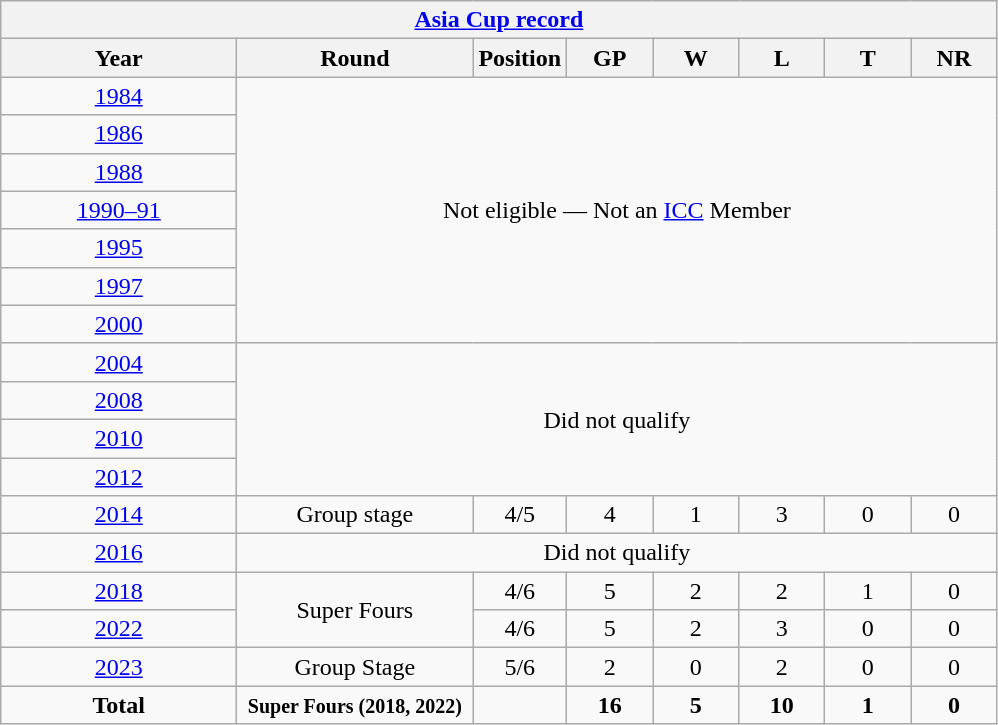<table class="wikitable" style="text-align: center; width=900px;">
<tr>
<th colspan=8><a href='#'>Asia Cup record</a></th>
</tr>
<tr>
<th width=150>Year</th>
<th width=150>Round</th>
<th width=50>Position</th>
<th width=50>GP</th>
<th width=50>W</th>
<th width=50>L</th>
<th width=50>T</th>
<th width=50>NR</th>
</tr>
<tr>
<td> <a href='#'>1984</a></td>
<td colspan=7; rowspan=7>Not eligible — Not an <a href='#'>ICC</a> Member</td>
</tr>
<tr>
<td> <a href='#'>1986</a></td>
</tr>
<tr>
<td> <a href='#'>1988</a></td>
</tr>
<tr>
<td> <a href='#'>1990–91</a></td>
</tr>
<tr>
<td> <a href='#'>1995</a></td>
</tr>
<tr>
<td> <a href='#'>1997</a></td>
</tr>
<tr>
<td> <a href='#'>2000</a></td>
</tr>
<tr>
<td> <a href='#'>2004</a></td>
<td colspan=7; rowspan=4>Did not qualify</td>
</tr>
<tr>
<td> <a href='#'>2008</a></td>
</tr>
<tr>
<td> <a href='#'>2010</a></td>
</tr>
<tr>
<td> <a href='#'>2012</a></td>
</tr>
<tr>
<td> <a href='#'>2014</a></td>
<td>Group stage</td>
<td>4/5</td>
<td>4</td>
<td>1</td>
<td>3</td>
<td>0</td>
<td>0</td>
</tr>
<tr>
<td> <a href='#'>2016</a></td>
<td colspan="7">Did not qualify</td>
</tr>
<tr>
<td> <a href='#'>2018</a></td>
<td rowspan="2">Super Fours</td>
<td>4/6</td>
<td>5</td>
<td>2</td>
<td>2</td>
<td>1</td>
<td>0</td>
</tr>
<tr>
<td> <a href='#'>2022</a></td>
<td>4/6</td>
<td>5</td>
<td>2</td>
<td>3</td>
<td>0</td>
<td>0</td>
</tr>
<tr>
<td> <a href='#'>2023</a></td>
<td>Group Stage</td>
<td>5/6</td>
<td>2</td>
<td>0</td>
<td>2</td>
<td>0</td>
<td>0</td>
</tr>
<tr>
<td><strong>Total</strong></td>
<td><strong><small>Super Fours (2018, 2022)</small></strong></td>
<td></td>
<td><strong>16</strong></td>
<td><strong>5</strong></td>
<td><strong>10</strong></td>
<td><strong>1</strong></td>
<td><strong>0</strong></td>
</tr>
</table>
